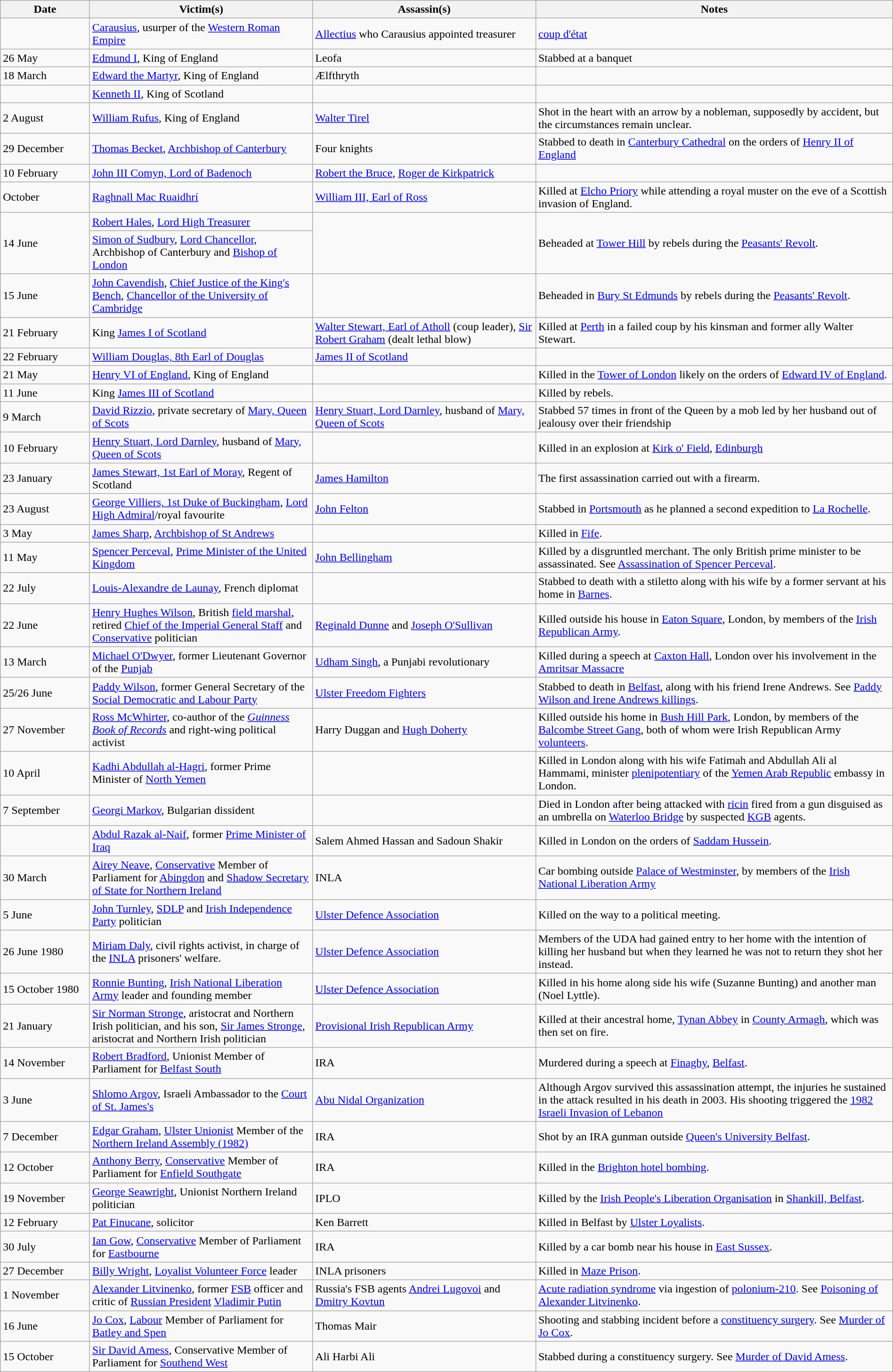<table class="wikitable sortable" style="width:100%">
<tr>
<th style="width:10%">Date</th>
<th style="width:25%">Victim(s)</th>
<th style="width:25%">Assassin(s)</th>
<th style="width:40%">Notes</th>
</tr>
<tr>
<td></td>
<td><a href='#'>Carausius</a>, usurper of the <a href='#'>Western Roman Empire</a></td>
<td><a href='#'>Allectius</a> who Carausius appointed treasurer</td>
<td><a href='#'>coup d'état</a></td>
</tr>
<tr>
<td>26 May </td>
<td><a href='#'>Edmund I</a>, King of England</td>
<td>Leofa</td>
<td>Stabbed at a banquet</td>
</tr>
<tr>
<td>18 March </td>
<td><a href='#'>Edward the Martyr</a>, King of England</td>
<td>Ælfthryth</td>
<td></td>
</tr>
<tr>
<td></td>
<td><a href='#'>Kenneth II</a>, King of Scotland</td>
<td></td>
<td></td>
</tr>
<tr>
<td>2 August </td>
<td><a href='#'>William Rufus</a>, King of England</td>
<td><a href='#'>Walter Tirel</a></td>
<td>Shot in the heart with an arrow by a nobleman, supposedly by accident, but the circumstances remain unclear.</td>
</tr>
<tr>
<td>29 December </td>
<td><a href='#'>Thomas Becket</a>, <a href='#'>Archbishop of Canterbury</a></td>
<td>Four knights</td>
<td>Stabbed to death in <a href='#'>Canterbury Cathedral</a> on the orders of <a href='#'>Henry II of England</a></td>
</tr>
<tr>
<td>10 February </td>
<td><a href='#'>John III Comyn, Lord of Badenoch</a></td>
<td><a href='#'>Robert the Bruce</a>, <a href='#'>Roger de Kirkpatrick</a></td>
<td></td>
</tr>
<tr>
<td>October </td>
<td><a href='#'>Raghnall Mac Ruaidhrí</a></td>
<td><a href='#'>William III, Earl of Ross</a></td>
<td>Killed at <a href='#'>Elcho Priory</a> while attending a royal muster on the eve of a Scottish invasion of England.</td>
</tr>
<tr>
<td rowspan="2">14 June </td>
<td><a href='#'>Robert Hales</a>, <a href='#'>Lord High Treasurer</a></td>
<td rowspan="2"></td>
<td rowspan="2">Beheaded at <a href='#'>Tower Hill</a> by rebels during the <a href='#'>Peasants' Revolt</a>.</td>
</tr>
<tr>
<td><a href='#'>Simon of Sudbury</a>, <a href='#'>Lord Chancellor</a>, Archbishop of Canterbury and <a href='#'>Bishop of London</a></td>
</tr>
<tr>
<td>15 June </td>
<td><a href='#'>John Cavendish</a>, <a href='#'>Chief Justice of the King's Bench</a>, <a href='#'>Chancellor of the University of Cambridge</a></td>
<td></td>
<td>Beheaded in <a href='#'>Bury St Edmunds</a> by rebels during the <a href='#'>Peasants' Revolt</a>.</td>
</tr>
<tr>
<td>21 February</td>
<td>King <a href='#'>James I of Scotland</a></td>
<td><a href='#'>Walter Stewart, Earl of Atholl</a> (coup leader), <a href='#'>Sir Robert Graham</a> (dealt lethal blow)</td>
<td>Killed at <a href='#'>Perth</a> in a failed coup by his kinsman and former ally Walter Stewart.</td>
</tr>
<tr>
<td>22 February </td>
<td><a href='#'>William Douglas, 8th Earl of Douglas</a></td>
<td><a href='#'>James II of Scotland</a></td>
<td></td>
</tr>
<tr>
<td>21 May </td>
<td><a href='#'>Henry VI of England</a>, King of England</td>
<td></td>
<td>Killed in the <a href='#'>Tower of London</a> likely on the orders of <a href='#'>Edward IV of England</a>.</td>
</tr>
<tr>
<td>11 June </td>
<td>King <a href='#'>James III of Scotland</a></td>
<td></td>
<td>Killed by rebels.</td>
</tr>
<tr>
<td>9 March </td>
<td><a href='#'>David Rizzio</a>, private secretary of <a href='#'>Mary, Queen of Scots</a></td>
<td><a href='#'>Henry Stuart, Lord Darnley</a>, husband of <a href='#'>Mary, Queen of Scots</a></td>
<td>Stabbed 57 times in front of the Queen by a mob led by her husband out of jealousy over their friendship</td>
</tr>
<tr>
<td>10 February </td>
<td><a href='#'>Henry Stuart, Lord Darnley</a>, husband of <a href='#'>Mary, Queen of Scots</a></td>
<td></td>
<td>Killed in an explosion at <a href='#'>Kirk o' Field</a>, <a href='#'>Edinburgh</a></td>
</tr>
<tr>
<td>23 January </td>
<td><a href='#'>James Stewart, 1st Earl of Moray</a>, Regent of Scotland</td>
<td><a href='#'>James Hamilton</a></td>
<td>The first assassination carried out with a firearm.</td>
</tr>
<tr>
<td>23 August </td>
<td><a href='#'>George Villiers, 1st Duke of Buckingham</a>, <a href='#'>Lord High Admiral</a>/royal favourite</td>
<td><a href='#'>John Felton</a></td>
<td>Stabbed in <a href='#'>Portsmouth</a> as he planned a second expedition to <a href='#'>La Rochelle</a>.</td>
</tr>
<tr>
<td>3 May </td>
<td><a href='#'>James Sharp</a>, <a href='#'>Archbishop of St Andrews</a></td>
<td></td>
<td>Killed in <a href='#'>Fife</a>.</td>
</tr>
<tr>
<td>11 May </td>
<td><a href='#'>Spencer Perceval</a>, <a href='#'>Prime Minister of the United Kingdom</a></td>
<td><a href='#'>John Bellingham</a></td>
<td>Killed by a disgruntled merchant. The only British prime minister to be assassinated. See <a href='#'>Assassination of Spencer Perceval</a>.</td>
</tr>
<tr>
<td>22 July </td>
<td><a href='#'>Louis-Alexandre de Launay</a>, French diplomat</td>
<td></td>
<td>Stabbed to death with a stiletto along with his wife by a former servant at his home in <a href='#'>Barnes</a>.</td>
</tr>
<tr>
<td>22 June </td>
<td><a href='#'>Henry Hughes Wilson</a>, British <a href='#'>field marshal</a>, retired <a href='#'>Chief of the Imperial General Staff</a> and <a href='#'>Conservative</a> politician</td>
<td><a href='#'>Reginald Dunne</a> and <a href='#'>Joseph O'Sullivan</a></td>
<td>Killed outside his house in <a href='#'>Eaton Square</a>, London, by members of the <a href='#'>Irish Republican Army</a>.</td>
</tr>
<tr>
<td>13 March </td>
<td><a href='#'>Michael O'Dwyer</a>, former Lieutenant Governor of the <a href='#'>Punjab</a></td>
<td><a href='#'>Udham Singh</a>, a Punjabi revolutionary</td>
<td>Killed during a speech at <a href='#'>Caxton Hall</a>, London over his involvement in the <a href='#'>Amritsar Massacre</a></td>
</tr>
<tr>
<td>25/26 June </td>
<td><a href='#'>Paddy Wilson</a>, former General Secretary of the <a href='#'>Social Democratic and Labour Party</a></td>
<td><a href='#'>Ulster Freedom Fighters</a></td>
<td>Stabbed to death in <a href='#'>Belfast</a>, along with his friend Irene Andrews. See <a href='#'>Paddy Wilson and Irene Andrews killings</a>.</td>
</tr>
<tr>
<td>27 November </td>
<td><a href='#'>Ross McWhirter</a>, co-author of the <em><a href='#'>Guinness Book of Records</a></em> and right-wing political activist</td>
<td>Harry Duggan and <a href='#'>Hugh Doherty</a></td>
<td>Killed outside his home in <a href='#'>Bush Hill Park</a>, London, by members of the <a href='#'>Balcombe Street Gang</a>, both of whom were Irish Republican Army <a href='#'>volunteers</a>.</td>
</tr>
<tr>
<td>10 April </td>
<td><a href='#'>Kadhi Abdullah al-Hagri</a>, former Prime Minister of <a href='#'>North Yemen</a></td>
<td></td>
<td>Killed in London along with his wife Fatimah and Abdullah Ali al Hammami, minister <a href='#'>plenipotentiary</a> of the <a href='#'>Yemen Arab Republic</a> embassy in London.</td>
</tr>
<tr>
<td>7 September </td>
<td><a href='#'>Georgi Markov</a>, Bulgarian dissident</td>
<td></td>
<td>Died in London after being attacked with <a href='#'>ricin</a> fired from a gun disguised as an umbrella on <a href='#'>Waterloo Bridge</a> by suspected <a href='#'>KGB</a> agents.</td>
</tr>
<tr>
<td></td>
<td><a href='#'>Abdul Razak al-Naif</a>, former <a href='#'>Prime Minister of Iraq</a></td>
<td>Salem Ahmed Hassan and Sadoun Shakir</td>
<td>Killed in London on the orders of <a href='#'>Saddam Hussein</a>.</td>
</tr>
<tr>
<td>30 March </td>
<td><a href='#'>Airey Neave</a>, <a href='#'>Conservative</a> Member of Parliament for <a href='#'>Abingdon</a> and <a href='#'>Shadow Secretary of State for Northern Ireland</a></td>
<td>INLA</td>
<td>Car bombing outside <a href='#'>Palace of Westminster</a>, by members of the <a href='#'>Irish National Liberation Army</a></td>
</tr>
<tr>
<td>5 June </td>
<td><a href='#'>John Turnley</a>, <a href='#'>SDLP</a> and <a href='#'>Irish Independence Party</a> politician</td>
<td><a href='#'>Ulster Defence Association</a></td>
<td>Killed on the way to a political meeting.</td>
</tr>
<tr>
<td>26 June 1980</td>
<td><a href='#'>Miriam Daly</a>, civil rights activist, in charge of the <a href='#'>INLA</a> prisoners' welfare.</td>
<td><a href='#'>Ulster Defence Association</a></td>
<td>Members of the UDA had gained entry to her home with the intention of killing her husband but when they learned he was not to return they shot her instead.</td>
</tr>
<tr>
<td>15 October 1980</td>
<td><a href='#'>Ronnie Bunting</a>, <a href='#'>Irish National Liberation Army</a> leader and founding member</td>
<td><a href='#'>Ulster Defence Association</a></td>
<td>Killed in his home along side his wife (Suzanne Bunting) and another man (Noel Lyttle).</td>
</tr>
<tr>
<td>21 January </td>
<td><a href='#'>Sir Norman Stronge</a>, aristocrat and Northern Irish politician, and his son, <a href='#'>Sir James Stronge</a>, aristocrat and Northern Irish politician</td>
<td><a href='#'>Provisional Irish Republican Army</a></td>
<td>Killed at their ancestral home, <a href='#'>Tynan Abbey</a> in <a href='#'>County Armagh</a>, which was then set on fire.</td>
</tr>
<tr>
<td>14 November </td>
<td><a href='#'>Robert Bradford</a>, Unionist Member of Parliament for <a href='#'>Belfast South</a></td>
<td>IRA</td>
<td>Murdered during a speech at <a href='#'>Finaghy</a>, <a href='#'>Belfast</a>.</td>
</tr>
<tr>
<td>3 June </td>
<td><a href='#'>Shlomo Argov</a>, Israeli Ambassador to the <a href='#'>Court of St. James's</a></td>
<td><a href='#'>Abu Nidal Organization</a></td>
<td>Although Argov survived this assassination attempt, the injuries he sustained in the attack resulted in his death in 2003. His shooting triggered the <a href='#'>1982 Israeli Invasion of Lebanon</a></td>
</tr>
<tr>
<td>7 December </td>
<td><a href='#'>Edgar Graham</a>, <a href='#'>Ulster Unionist</a> Member of the <a href='#'>Northern Ireland Assembly (1982)</a></td>
<td>IRA</td>
<td>Shot by an IRA gunman outside <a href='#'>Queen's University Belfast</a>.</td>
</tr>
<tr>
<td>12 October </td>
<td><a href='#'>Anthony Berry</a>, <a href='#'>Conservative</a> Member of Parliament for <a href='#'>Enfield Southgate</a></td>
<td>IRA</td>
<td>Killed in the <a href='#'>Brighton hotel bombing</a>.</td>
</tr>
<tr>
<td>19 November </td>
<td><a href='#'>George Seawright</a>, Unionist Northern Ireland politician</td>
<td>IPLO</td>
<td>Killed by the <a href='#'>Irish People's Liberation Organisation</a> in <a href='#'>Shankill, Belfast</a>.</td>
</tr>
<tr>
<td>12 February </td>
<td><a href='#'>Pat Finucane</a>, solicitor</td>
<td>Ken Barrett</td>
<td>Killed in Belfast by <a href='#'>Ulster Loyalists</a>.</td>
</tr>
<tr>
<td>30 July </td>
<td><a href='#'>Ian Gow</a>, <a href='#'>Conservative</a> Member of Parliament for <a href='#'>Eastbourne</a></td>
<td>IRA</td>
<td>Killed by a car bomb near his house in <a href='#'>East Sussex</a>.</td>
</tr>
<tr>
<td>27 December </td>
<td><a href='#'>Billy Wright</a>, <a href='#'>Loyalist Volunteer Force</a> leader</td>
<td>INLA prisoners</td>
<td>Killed in <a href='#'>Maze Prison</a>.</td>
</tr>
<tr>
<td>1 November </td>
<td><a href='#'>Alexander Litvinenko</a>, former <a href='#'>FSB</a> officer and critic of <a href='#'>Russian President</a> <a href='#'>Vladimir Putin</a></td>
<td>Russia's FSB agents <a href='#'>Andrei Lugovoi</a> and <a href='#'>Dmitry Kovtun</a></td>
<td><a href='#'>Acute radiation syndrome</a> via ingestion of <a href='#'>polonium-210</a>. See <a href='#'>Poisoning of Alexander Litvinenko</a>.</td>
</tr>
<tr>
<td>16 June </td>
<td><a href='#'>Jo Cox</a>, <a href='#'>Labour</a> Member of Parliament for <a href='#'>Batley and Spen</a></td>
<td>Thomas Mair</td>
<td>Shooting and stabbing incident before a <a href='#'>constituency surgery</a>. See <a href='#'>Murder of Jo Cox</a>.</td>
</tr>
<tr>
<td>15 October </td>
<td><a href='#'>Sir David Amess</a>, Conservative Member of Parliament for <a href='#'>Southend West</a></td>
<td>Ali Harbi Ali</td>
<td>Stabbed during a constituency surgery. See <a href='#'>Murder of David Amess</a>.</td>
</tr>
</table>
